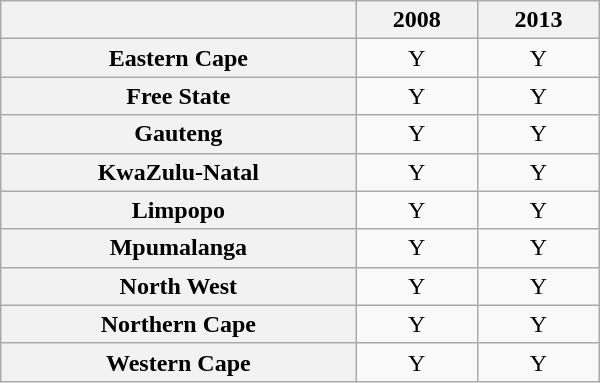<table class="wikitable sortable" style="text-align:center; width:400px; height:150px;">
<tr>
<th></th>
<th>2008</th>
<th>2013</th>
</tr>
<tr>
<th scope="row">Eastern Cape</th>
<td>Y</td>
<td>Y</td>
</tr>
<tr>
<th scope="row">Free State</th>
<td>Y</td>
<td>Y</td>
</tr>
<tr>
<th scope="row">Gauteng</th>
<td>Y</td>
<td>Y</td>
</tr>
<tr>
<th scope="row">KwaZulu-Natal</th>
<td>Y</td>
<td>Y</td>
</tr>
<tr>
<th scope="row">Limpopo</th>
<td>Y</td>
<td>Y</td>
</tr>
<tr>
<th scope="row">Mpumalanga</th>
<td>Y</td>
<td>Y</td>
</tr>
<tr>
<th scope="row">North West</th>
<td>Y</td>
<td>Y</td>
</tr>
<tr>
<th scope="row">Northern Cape</th>
<td>Y</td>
<td>Y</td>
</tr>
<tr>
<th scope="row">Western Cape</th>
<td>Y</td>
<td>Y</td>
</tr>
</table>
